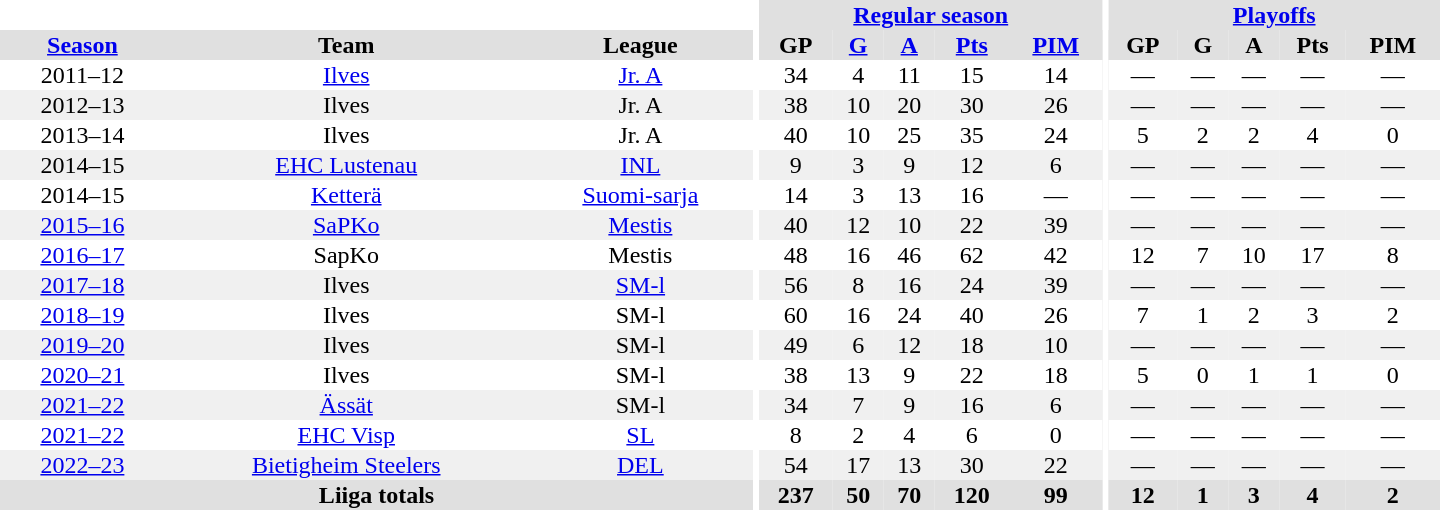<table border="0" cellpadding="1" cellspacing="0" style="text-align:center; width:60em">
<tr bgcolor="#e0e0e0">
<th colspan="3" bgcolor="#ffffff"></th>
<th rowspan="100" bgcolor="#ffffff"></th>
<th colspan="5"><a href='#'>Regular season</a></th>
<th rowspan="100" bgcolor="#ffffff"></th>
<th colspan="5"><a href='#'>Playoffs</a></th>
</tr>
<tr bgcolor="#e0e0e0">
<th><a href='#'>Season</a></th>
<th>Team</th>
<th>League</th>
<th>GP</th>
<th><a href='#'>G</a></th>
<th><a href='#'>A</a></th>
<th><a href='#'>Pts</a></th>
<th><a href='#'>PIM</a></th>
<th>GP</th>
<th>G</th>
<th>A</th>
<th>Pts</th>
<th>PIM</th>
</tr>
<tr>
<td>2011–12</td>
<td><a href='#'>Ilves</a></td>
<td><a href='#'>Jr. A</a></td>
<td>34</td>
<td>4</td>
<td>11</td>
<td>15</td>
<td>14</td>
<td>—</td>
<td>—</td>
<td>—</td>
<td>—</td>
<td>—</td>
</tr>
<tr bgcolor="#f0f0f0">
<td>2012–13</td>
<td>Ilves</td>
<td>Jr. A</td>
<td>38</td>
<td>10</td>
<td>20</td>
<td>30</td>
<td>26</td>
<td>—</td>
<td>—</td>
<td>—</td>
<td>—</td>
<td>—</td>
</tr>
<tr>
<td>2013–14</td>
<td>Ilves</td>
<td>Jr. A</td>
<td>40</td>
<td>10</td>
<td>25</td>
<td>35</td>
<td>24</td>
<td>5</td>
<td>2</td>
<td>2</td>
<td>4</td>
<td>0</td>
</tr>
<tr bgcolor="#f0f0f0">
<td 2014-15 Inter-National League season>2014–15</td>
<td><a href='#'>EHC Lustenau</a></td>
<td><a href='#'>INL</a></td>
<td>9</td>
<td>3</td>
<td>9</td>
<td>12</td>
<td>6</td>
<td>—</td>
<td>—</td>
<td>—</td>
<td>—</td>
<td>—</td>
</tr>
<tr>
<td 2014-15 Suomi-sarja season>2014–15</td>
<td><a href='#'>Ketterä</a></td>
<td><a href='#'>Suomi-sarja</a></td>
<td>14</td>
<td>3</td>
<td>13</td>
<td>16</td>
<td>—</td>
<td>—</td>
<td>—</td>
<td>—</td>
<td>—</td>
<td>—</td>
</tr>
<tr bgcolor="#f0f0f0">
<td><a href='#'>2015–16</a></td>
<td><a href='#'>SaPKo</a></td>
<td><a href='#'>Mestis</a></td>
<td>40</td>
<td>12</td>
<td>10</td>
<td>22</td>
<td>39</td>
<td>—</td>
<td>—</td>
<td>—</td>
<td>—</td>
<td>—</td>
</tr>
<tr>
<td><a href='#'>2016–17</a></td>
<td>SapKo</td>
<td>Mestis</td>
<td>48</td>
<td>16</td>
<td>46</td>
<td>62</td>
<td>42</td>
<td>12</td>
<td>7</td>
<td>10</td>
<td>17</td>
<td>8</td>
</tr>
<tr bgcolor="#f0f0f0">
<td><a href='#'>2017–18</a></td>
<td>Ilves</td>
<td><a href='#'>SM-l</a></td>
<td>56</td>
<td>8</td>
<td>16</td>
<td>24</td>
<td>39</td>
<td>—</td>
<td>—</td>
<td>—</td>
<td>—</td>
<td>—</td>
</tr>
<tr>
<td><a href='#'>2018–19</a></td>
<td>Ilves</td>
<td>SM-l</td>
<td>60</td>
<td>16</td>
<td>24</td>
<td>40</td>
<td>26</td>
<td>7</td>
<td>1</td>
<td>2</td>
<td>3</td>
<td>2</td>
</tr>
<tr bgcolor="#f0f0f0">
<td><a href='#'>2019–20</a></td>
<td>Ilves</td>
<td>SM-l</td>
<td>49</td>
<td>6</td>
<td>12</td>
<td>18</td>
<td>10</td>
<td>—</td>
<td>—</td>
<td>—</td>
<td>—</td>
<td>—</td>
</tr>
<tr>
<td><a href='#'>2020–21</a></td>
<td>Ilves</td>
<td>SM-l</td>
<td>38</td>
<td>13</td>
<td>9</td>
<td>22</td>
<td>18</td>
<td>5</td>
<td>0</td>
<td>1</td>
<td>1</td>
<td>0</td>
</tr>
<tr bgcolor="#f0f0f0">
<td><a href='#'>2021–22</a></td>
<td><a href='#'>Ässät</a></td>
<td>SM-l</td>
<td>34</td>
<td>7</td>
<td>9</td>
<td>16</td>
<td>6</td>
<td>—</td>
<td>—</td>
<td>—</td>
<td>—</td>
<td>—</td>
</tr>
<tr>
<td><a href='#'>2021–22</a></td>
<td><a href='#'>EHC Visp</a></td>
<td><a href='#'>SL</a></td>
<td>8</td>
<td>2</td>
<td>4</td>
<td>6</td>
<td>0</td>
<td>—</td>
<td>—</td>
<td>—</td>
<td>—</td>
<td>—</td>
</tr>
<tr bgcolor="#f0f0f0">
<td><a href='#'>2022–23</a></td>
<td><a href='#'>Bietigheim Steelers</a></td>
<td><a href='#'>DEL</a></td>
<td>54</td>
<td>17</td>
<td>13</td>
<td>30</td>
<td>22</td>
<td>—</td>
<td>—</td>
<td>—</td>
<td>—</td>
<td>—</td>
</tr>
<tr bgcolor="#e0e0e0">
<th colspan="3">Liiga totals</th>
<th>237</th>
<th>50</th>
<th>70</th>
<th>120</th>
<th>99</th>
<th>12</th>
<th>1</th>
<th>3</th>
<th>4</th>
<th>2</th>
</tr>
</table>
